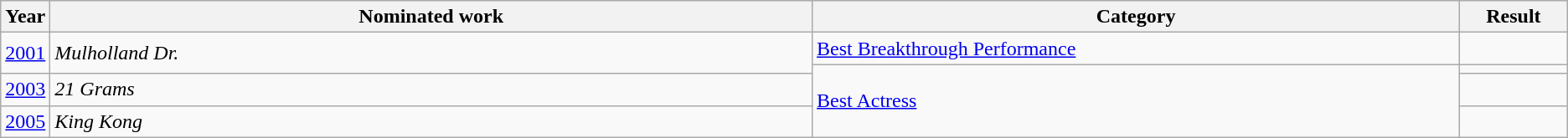<table class=wikitable>
<tr>
<th scope="col" style="width:1em;">Year</th>
<th scope="col" style="width:39em;">Nominated work</th>
<th scope="col" style="width:33em;">Category</th>
<th scope="col" style="width:5em;">Result</th>
</tr>
<tr>
<td rowspan="2"><a href='#'>2001</a></td>
<td rowspan="2"><em>Mulholland Dr.</em></td>
<td><a href='#'>Best Breakthrough Performance</a></td>
<td></td>
</tr>
<tr>
<td rowspan="3"><a href='#'>Best Actress</a></td>
<td></td>
</tr>
<tr>
<td><a href='#'>2003</a></td>
<td><em>21 Grams</em></td>
<td></td>
</tr>
<tr>
<td><a href='#'>2005</a></td>
<td><em>King Kong</em></td>
<td></td>
</tr>
</table>
